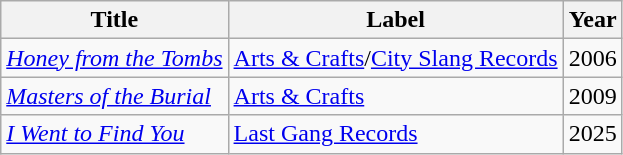<table class="wikitable">
<tr>
<th>Title</th>
<th>Label</th>
<th>Year</th>
</tr>
<tr>
<td><em><a href='#'>Honey from the Tombs</a></em></td>
<td><a href='#'>Arts & Crafts</a>/<a href='#'>City Slang Records</a></td>
<td>2006</td>
</tr>
<tr>
<td><em><a href='#'>Masters of the Burial</a></em></td>
<td><a href='#'>Arts & Crafts</a></td>
<td>2009</td>
</tr>
<tr>
<td><em><a href='#'>I Went to Find You</a></em></td>
<td><a href='#'>Last Gang Records</a></td>
<td>2025</td>
</tr>
</table>
